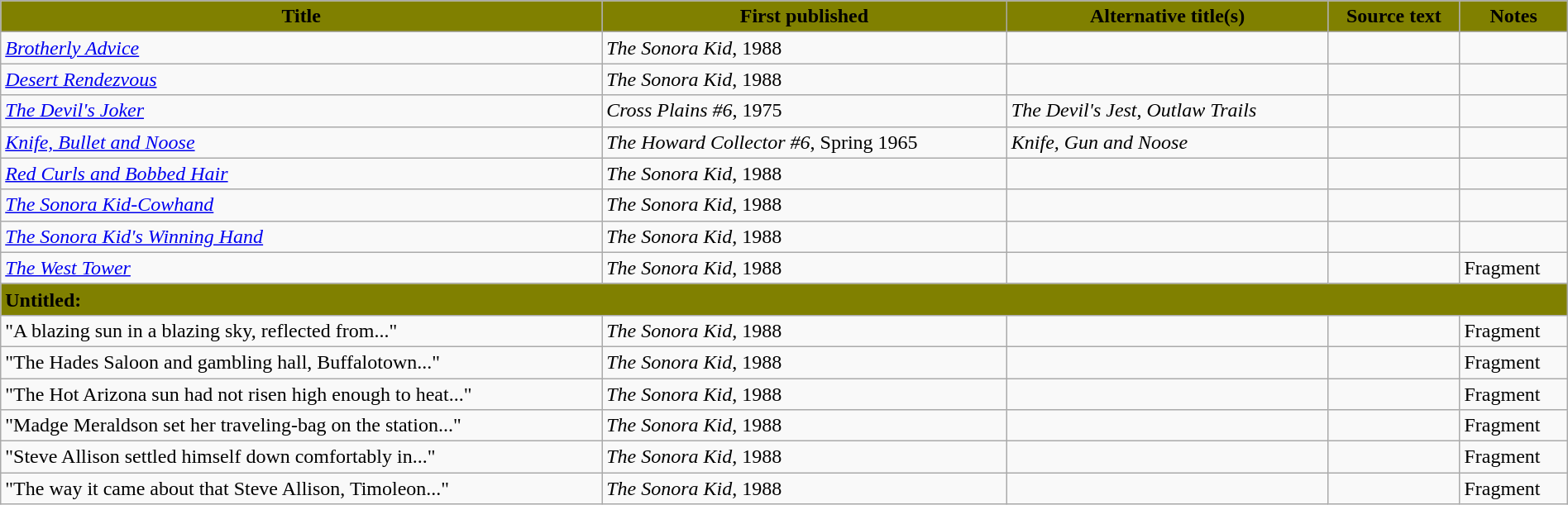<table class="wikitable" width="100%">
<tr>
<th style="background:#808000;">Title</th>
<th style="background:#808000;">First published</th>
<th style="background:#808000;">Alternative title(s)</th>
<th style="background:#808000;">Source text</th>
<th style="background:#808000;">Notes</th>
</tr>
<tr>
<td><em><a href='#'>Brotherly Advice</a></em></td>
<td><em>The Sonora Kid</em>, 1988</td>
<td></td>
<td></td>
<td></td>
</tr>
<tr>
<td><em><a href='#'>Desert Rendezvous</a></em></td>
<td><em>The Sonora Kid</em>, 1988</td>
<td></td>
<td></td>
<td></td>
</tr>
<tr>
<td><em><a href='#'>The Devil's Joker</a></em></td>
<td><em>Cross Plains #6</em>, 1975</td>
<td><em>The Devil's Jest</em>, <em>Outlaw Trails</em></td>
<td></td>
<td></td>
</tr>
<tr>
<td><em><a href='#'>Knife, Bullet and Noose</a></em></td>
<td><em>The Howard Collector #6</em>, Spring 1965</td>
<td><em>Knife, Gun and Noose</em></td>
<td></td>
<td></td>
</tr>
<tr>
<td><em><a href='#'>Red Curls and Bobbed Hair</a></em></td>
<td><em>The Sonora Kid</em>, 1988</td>
<td></td>
<td></td>
<td></td>
</tr>
<tr>
<td><em><a href='#'>The Sonora Kid-Cowhand</a></em></td>
<td><em>The Sonora Kid</em>, 1988</td>
<td></td>
<td></td>
<td></td>
</tr>
<tr>
<td><em><a href='#'>The Sonora Kid's Winning Hand</a></em></td>
<td><em>The Sonora Kid</em>, 1988</td>
<td></td>
<td></td>
<td></td>
</tr>
<tr>
<td><em><a href='#'>The West Tower</a></em></td>
<td><em>The Sonora Kid</em>, 1988</td>
<td></td>
<td></td>
<td>Fragment</td>
</tr>
<tr>
<td colspan="5" style="background:#808000;"><strong>Untitled:</strong></td>
</tr>
<tr>
<td>"A blazing sun in a blazing sky, reflected from..."</td>
<td><em>The Sonora Kid</em>, 1988</td>
<td></td>
<td></td>
<td>Fragment</td>
</tr>
<tr>
<td>"The Hades Saloon and gambling hall, Buffalotown..."</td>
<td><em>The Sonora Kid</em>, 1988</td>
<td></td>
<td></td>
<td>Fragment</td>
</tr>
<tr>
<td>"The Hot Arizona sun had not risen high enough to heat..."</td>
<td><em>The Sonora Kid</em>, 1988</td>
<td></td>
<td></td>
<td>Fragment</td>
</tr>
<tr>
<td>"Madge Meraldson set her traveling-bag on the station..."</td>
<td><em>The Sonora Kid</em>, 1988</td>
<td></td>
<td></td>
<td>Fragment</td>
</tr>
<tr>
<td>"Steve Allison settled himself down comfortably in..."</td>
<td><em>The Sonora Kid</em>, 1988</td>
<td></td>
<td></td>
<td>Fragment</td>
</tr>
<tr>
<td>"The way it came about that Steve Allison, Timoleon..."</td>
<td><em>The Sonora Kid</em>, 1988</td>
<td></td>
<td></td>
<td>Fragment</td>
</tr>
</table>
